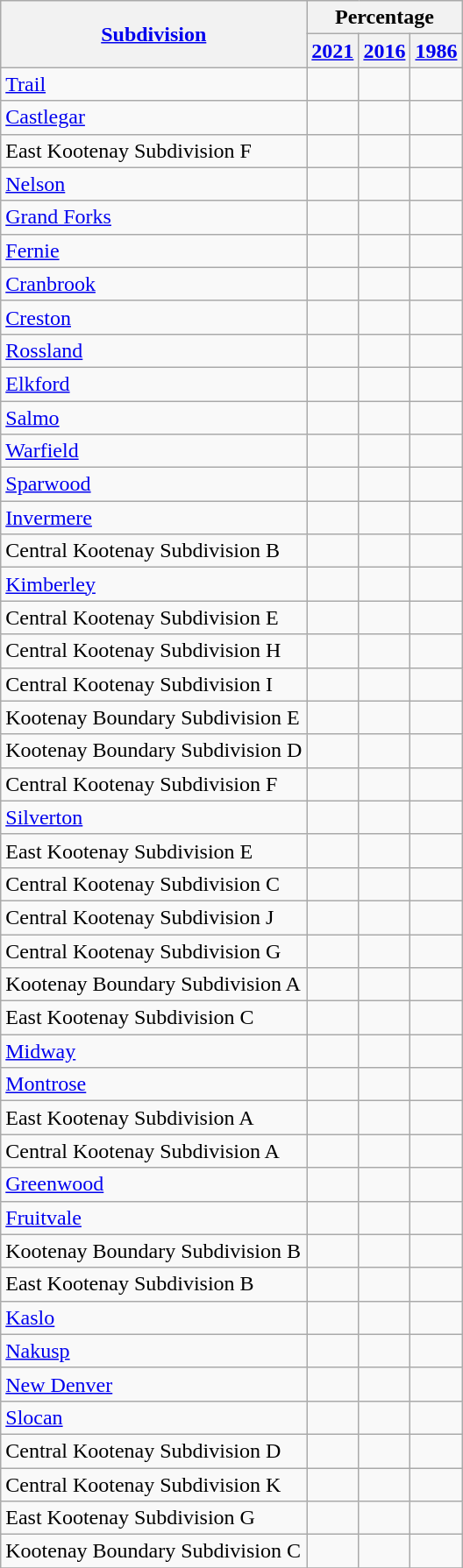<table class="wikitable sortable">
<tr>
<th rowspan="2"><a href='#'>Subdivision</a></th>
<th colspan="3">Percentage</th>
</tr>
<tr>
<th><a href='#'>2021</a></th>
<th><a href='#'>2016</a></th>
<th><a href='#'>1986</a></th>
</tr>
<tr>
<td><a href='#'>Trail</a></td>
<td></td>
<td></td>
<td></td>
</tr>
<tr>
<td><a href='#'>Castlegar</a></td>
<td></td>
<td></td>
<td></td>
</tr>
<tr>
<td>East Kootenay Subdivision F</td>
<td></td>
<td></td>
<td></td>
</tr>
<tr>
<td><a href='#'>Nelson</a></td>
<td></td>
<td></td>
<td></td>
</tr>
<tr>
<td><a href='#'>Grand Forks</a></td>
<td></td>
<td></td>
<td></td>
</tr>
<tr>
<td><a href='#'>Fernie</a></td>
<td></td>
<td></td>
<td></td>
</tr>
<tr>
<td><a href='#'>Cranbrook</a></td>
<td></td>
<td></td>
<td></td>
</tr>
<tr>
<td><a href='#'>Creston</a></td>
<td></td>
<td></td>
<td></td>
</tr>
<tr>
<td><a href='#'>Rossland</a></td>
<td></td>
<td></td>
<td></td>
</tr>
<tr>
<td><a href='#'>Elkford</a></td>
<td></td>
<td></td>
<td></td>
</tr>
<tr>
<td><a href='#'>Salmo</a></td>
<td></td>
<td></td>
<td></td>
</tr>
<tr>
<td><a href='#'>Warfield</a></td>
<td></td>
<td></td>
<td></td>
</tr>
<tr>
<td><a href='#'>Sparwood</a></td>
<td></td>
<td></td>
<td></td>
</tr>
<tr>
<td><a href='#'>Invermere</a></td>
<td></td>
<td></td>
<td></td>
</tr>
<tr>
<td>Central Kootenay Subdivision B</td>
<td></td>
<td></td>
<td></td>
</tr>
<tr>
<td><a href='#'>Kimberley</a></td>
<td></td>
<td></td>
<td></td>
</tr>
<tr>
<td>Central Kootenay Subdivision E</td>
<td></td>
<td></td>
<td></td>
</tr>
<tr>
<td>Central Kootenay Subdivision H</td>
<td></td>
<td></td>
<td></td>
</tr>
<tr>
<td>Central Kootenay Subdivision I</td>
<td></td>
<td></td>
<td></td>
</tr>
<tr>
<td>Kootenay Boundary Subdivision E</td>
<td></td>
<td></td>
<td></td>
</tr>
<tr>
<td>Kootenay Boundary Subdivision D</td>
<td></td>
<td></td>
<td></td>
</tr>
<tr>
<td>Central Kootenay Subdivision F</td>
<td></td>
<td></td>
<td></td>
</tr>
<tr>
<td><a href='#'>Silverton</a></td>
<td></td>
<td></td>
<td></td>
</tr>
<tr>
<td>East Kootenay Subdivision E</td>
<td></td>
<td></td>
<td></td>
</tr>
<tr>
<td>Central Kootenay Subdivision C</td>
<td></td>
<td></td>
<td></td>
</tr>
<tr>
<td>Central Kootenay Subdivision J</td>
<td></td>
<td></td>
<td></td>
</tr>
<tr>
<td>Central Kootenay Subdivision G</td>
<td></td>
<td></td>
<td></td>
</tr>
<tr>
<td>Kootenay Boundary Subdivision A</td>
<td></td>
<td></td>
<td></td>
</tr>
<tr>
<td>East Kootenay Subdivision C</td>
<td></td>
<td></td>
<td></td>
</tr>
<tr>
<td><a href='#'>Midway</a></td>
<td></td>
<td></td>
<td></td>
</tr>
<tr>
<td><a href='#'>Montrose</a></td>
<td></td>
<td></td>
<td></td>
</tr>
<tr>
<td>East Kootenay Subdivision A</td>
<td></td>
<td></td>
<td></td>
</tr>
<tr>
<td>Central Kootenay Subdivision A</td>
<td></td>
<td></td>
<td></td>
</tr>
<tr>
<td><a href='#'>Greenwood</a></td>
<td></td>
<td></td>
<td></td>
</tr>
<tr>
<td><a href='#'>Fruitvale</a></td>
<td></td>
<td></td>
<td></td>
</tr>
<tr>
<td>Kootenay Boundary Subdivision B</td>
<td></td>
<td></td>
<td></td>
</tr>
<tr>
<td>East Kootenay Subdivision B</td>
<td></td>
<td></td>
<td></td>
</tr>
<tr>
<td><a href='#'>Kaslo</a></td>
<td></td>
<td></td>
<td></td>
</tr>
<tr>
<td><a href='#'>Nakusp</a></td>
<td></td>
<td></td>
<td></td>
</tr>
<tr>
<td><a href='#'>New Denver</a></td>
<td></td>
<td></td>
<td></td>
</tr>
<tr>
<td><a href='#'>Slocan</a></td>
<td></td>
<td></td>
<td></td>
</tr>
<tr>
<td>Central Kootenay Subdivision D</td>
<td></td>
<td></td>
<td></td>
</tr>
<tr>
<td>Central Kootenay Subdivision K</td>
<td></td>
<td></td>
<td></td>
</tr>
<tr>
<td>East Kootenay Subdivision G</td>
<td></td>
<td></td>
<td></td>
</tr>
<tr>
<td>Kootenay Boundary Subdivision C</td>
<td></td>
<td></td>
<td></td>
</tr>
<tr>
</tr>
</table>
